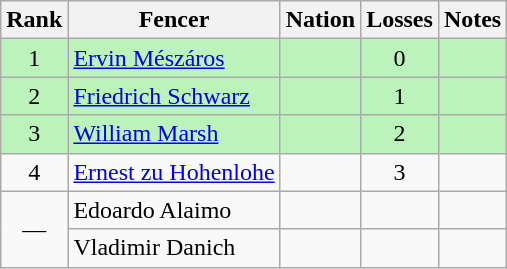<table class="wikitable sortable" style="text-align:center">
<tr>
<th>Rank</th>
<th>Fencer</th>
<th>Nation</th>
<th>Losses</th>
<th>Notes</th>
</tr>
<tr bgcolor=bbf3bb>
<td>1</td>
<td align=left><a href='#'>Ervin Mészáros</a></td>
<td align=left></td>
<td>0</td>
<td></td>
</tr>
<tr bgcolor=bbf3bb>
<td>2</td>
<td align=left><a href='#'>Friedrich Schwarz</a></td>
<td align=left></td>
<td>1</td>
<td></td>
</tr>
<tr bgcolor=bbf3bb>
<td>3</td>
<td align=left><a href='#'>William Marsh</a></td>
<td align=left></td>
<td>2</td>
<td></td>
</tr>
<tr>
<td>4</td>
<td align=left><a href='#'>Ernest zu Hohenlohe</a></td>
<td align=left></td>
<td>3</td>
<td></td>
</tr>
<tr>
<td rowspan=2 data-sort-value=5>—</td>
<td align=left>Edoardo Alaimo</td>
<td align=left></td>
<td></td>
<td></td>
</tr>
<tr>
<td align=left>Vladimir Danich</td>
<td align=left></td>
<td></td>
<td></td>
</tr>
</table>
